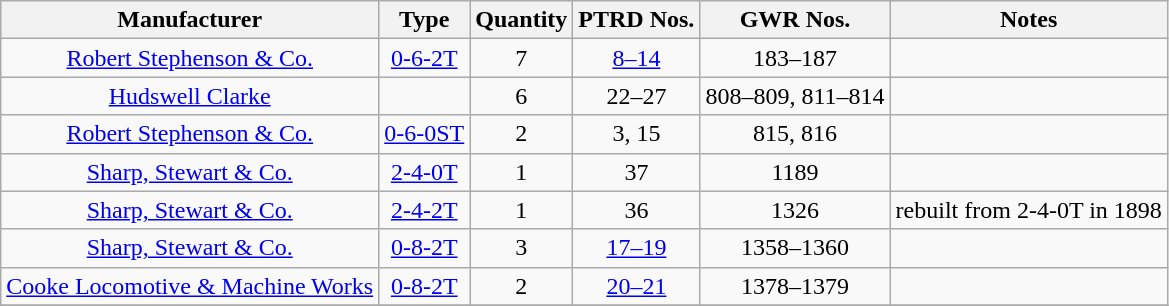<table class=wikitable style=text-align:center>
<tr>
<th>Manufacturer</th>
<th>Type</th>
<th>Quantity</th>
<th>PTRD Nos.</th>
<th>GWR Nos.</th>
<th>Notes</th>
</tr>
<tr>
<td><a href='#'>Robert Stephenson & Co.</a></td>
<td><a href='#'>0-6-2T</a></td>
<td>7</td>
<td><a href='#'>8–14</a></td>
<td>183–187</td>
<td></td>
</tr>
<tr>
<td><a href='#'>Hudswell Clarke</a></td>
<td></td>
<td>6</td>
<td>22–27</td>
<td>808–809, 811–814</td>
<td></td>
</tr>
<tr>
<td><a href='#'>Robert Stephenson & Co.</a></td>
<td><a href='#'>0-6-0ST</a></td>
<td>2</td>
<td>3, 15</td>
<td>815, 816</td>
<td></td>
</tr>
<tr>
<td><a href='#'>Sharp, Stewart & Co.</a></td>
<td><a href='#'>2-4-0T</a></td>
<td>1</td>
<td>37</td>
<td>1189</td>
<td></td>
</tr>
<tr>
<td><a href='#'>Sharp, Stewart & Co.</a></td>
<td><a href='#'>2-4-2T</a></td>
<td>1</td>
<td>36</td>
<td>1326</td>
<td>rebuilt from 2-4-0T in 1898</td>
</tr>
<tr>
<td><a href='#'>Sharp, Stewart & Co.</a></td>
<td><a href='#'>0-8-2T</a></td>
<td>3</td>
<td><a href='#'>17–19</a></td>
<td>1358–1360</td>
<td></td>
</tr>
<tr>
<td><a href='#'>Cooke Locomotive & Machine Works</a></td>
<td><a href='#'>0-8-2T</a></td>
<td>2</td>
<td><a href='#'>20–21</a></td>
<td>1378–1379</td>
<td></td>
</tr>
<tr>
</tr>
</table>
